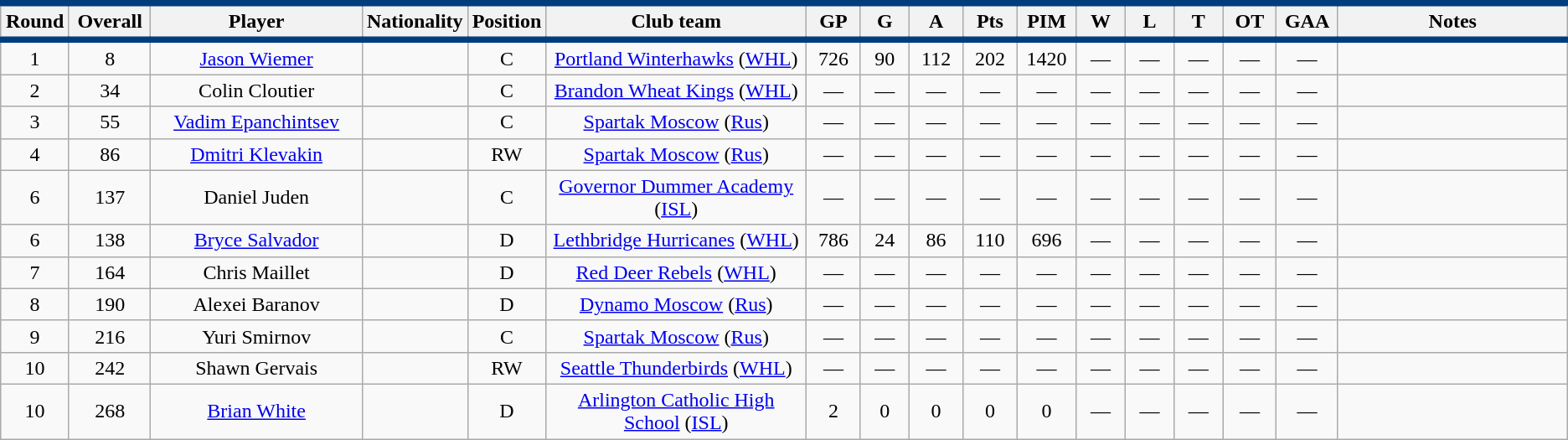<table class="wikitable sortable" style="text-align:center">
<tr style= "background:#FFFFFF; border-top:#003D7C 5px solid; border-bottom:#003D7C 5px solid;">
<th style="width:3em">Round</th>
<th style="width:4em">Overall</th>
<th style="width:15em">Player</th>
<th style="width:3em">Nationality</th>
<th style="width:3em">Position</th>
<th style="width:20em">Club team</th>
<th style="width:3em">GP</th>
<th style="width:3em">G</th>
<th style="width:3em">A</th>
<th style="width:3em">Pts</th>
<th style="width:3em">PIM</th>
<th style="width:3em">W</th>
<th style="width:3em">L</th>
<th style="width:3em">T</th>
<th style="width:3em">OT</th>
<th style="width:3em">GAA</th>
<th style="width:20em">Notes</th>
</tr>
<tr>
<td>1</td>
<td>8</td>
<td><a href='#'>Jason Wiemer</a></td>
<td></td>
<td>C</td>
<td><a href='#'>Portland Winterhawks</a> (<a href='#'>WHL</a>)</td>
<td>726</td>
<td>90</td>
<td>112</td>
<td>202</td>
<td>1420</td>
<td>—</td>
<td>—</td>
<td>—</td>
<td>—</td>
<td>—</td>
<td></td>
</tr>
<tr>
<td>2</td>
<td>34</td>
<td>Colin Cloutier</td>
<td></td>
<td>C</td>
<td><a href='#'>Brandon Wheat Kings</a> (<a href='#'>WHL</a>)</td>
<td>—</td>
<td>—</td>
<td>—</td>
<td>—</td>
<td>—</td>
<td>—</td>
<td>—</td>
<td>—</td>
<td>—</td>
<td>—</td>
<td></td>
</tr>
<tr>
<td>3</td>
<td>55</td>
<td><a href='#'>Vadim Epanchintsev</a></td>
<td></td>
<td>C</td>
<td><a href='#'>Spartak Moscow</a> (<a href='#'>Rus</a>)</td>
<td>—</td>
<td>—</td>
<td>—</td>
<td>—</td>
<td>—</td>
<td>—</td>
<td>—</td>
<td>—</td>
<td>—</td>
<td>—</td>
<td></td>
</tr>
<tr>
<td>4</td>
<td>86</td>
<td><a href='#'>Dmitri Klevakin</a></td>
<td></td>
<td>RW</td>
<td><a href='#'>Spartak Moscow</a> (<a href='#'>Rus</a>)</td>
<td>—</td>
<td>—</td>
<td>—</td>
<td>—</td>
<td>—</td>
<td>—</td>
<td>—</td>
<td>—</td>
<td>—</td>
<td>—</td>
<td></td>
</tr>
<tr>
<td>6</td>
<td>137</td>
<td>Daniel Juden</td>
<td></td>
<td>C</td>
<td><a href='#'>Governor Dummer Academy</a> (<a href='#'>ISL</a>)</td>
<td>—</td>
<td>—</td>
<td>—</td>
<td>—</td>
<td>—</td>
<td>—</td>
<td>—</td>
<td>—</td>
<td>—</td>
<td>—</td>
<td></td>
</tr>
<tr>
<td>6</td>
<td>138</td>
<td><a href='#'>Bryce Salvador</a></td>
<td></td>
<td>D</td>
<td><a href='#'>Lethbridge Hurricanes</a> (<a href='#'>WHL</a>)</td>
<td>786</td>
<td>24</td>
<td>86</td>
<td>110</td>
<td>696</td>
<td>—</td>
<td>—</td>
<td>—</td>
<td>—</td>
<td>—</td>
<td></td>
</tr>
<tr>
<td>7</td>
<td>164</td>
<td>Chris Maillet</td>
<td></td>
<td>D</td>
<td><a href='#'>Red Deer Rebels</a> (<a href='#'>WHL</a>)</td>
<td>—</td>
<td>—</td>
<td>—</td>
<td>—</td>
<td>—</td>
<td>—</td>
<td>—</td>
<td>—</td>
<td>—</td>
<td>—</td>
<td></td>
</tr>
<tr>
<td>8</td>
<td>190</td>
<td>Alexei Baranov</td>
<td></td>
<td>D</td>
<td><a href='#'>Dynamo Moscow</a> (<a href='#'>Rus</a>)</td>
<td>—</td>
<td>—</td>
<td>—</td>
<td>—</td>
<td>—</td>
<td>—</td>
<td>—</td>
<td>—</td>
<td>—</td>
<td>—</td>
<td></td>
</tr>
<tr>
<td>9</td>
<td>216</td>
<td>Yuri Smirnov</td>
<td></td>
<td>C</td>
<td><a href='#'>Spartak Moscow</a> (<a href='#'>Rus</a>)</td>
<td>—</td>
<td>—</td>
<td>—</td>
<td>—</td>
<td>—</td>
<td>—</td>
<td>—</td>
<td>—</td>
<td>—</td>
<td>—</td>
<td></td>
</tr>
<tr>
<td>10</td>
<td>242</td>
<td>Shawn Gervais</td>
<td></td>
<td>RW</td>
<td><a href='#'>Seattle Thunderbirds</a> (<a href='#'>WHL</a>)</td>
<td>—</td>
<td>—</td>
<td>—</td>
<td>—</td>
<td>—</td>
<td>—</td>
<td>—</td>
<td>—</td>
<td>—</td>
<td>—</td>
<td></td>
</tr>
<tr>
<td>10</td>
<td>268</td>
<td><a href='#'>Brian White</a></td>
<td></td>
<td>D</td>
<td><a href='#'>Arlington Catholic High School</a> (<a href='#'>ISL</a>)</td>
<td>2</td>
<td>0</td>
<td>0</td>
<td>0</td>
<td>0</td>
<td>—</td>
<td>—</td>
<td>—</td>
<td>—</td>
<td>—</td>
<td></td>
</tr>
</table>
